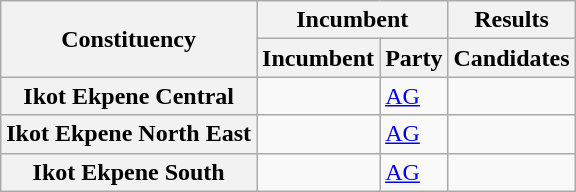<table class="wikitable sortable">
<tr>
<th rowspan="2">Constituency</th>
<th colspan="2">Incumbent</th>
<th>Results</th>
</tr>
<tr valign="bottom">
<th>Incumbent</th>
<th>Party</th>
<th>Candidates</th>
</tr>
<tr>
<th>Ikot Ekpene Central</th>
<td></td>
<td><a href='#'>AG</a></td>
<td nowrap=""></td>
</tr>
<tr>
<th>Ikot Ekpene North East</th>
<td></td>
<td><a href='#'>AG</a></td>
<td nowrap=""></td>
</tr>
<tr>
<th>Ikot Ekpene South</th>
<td></td>
<td><a href='#'>AG</a></td>
<td nowrap=""></td>
</tr>
</table>
